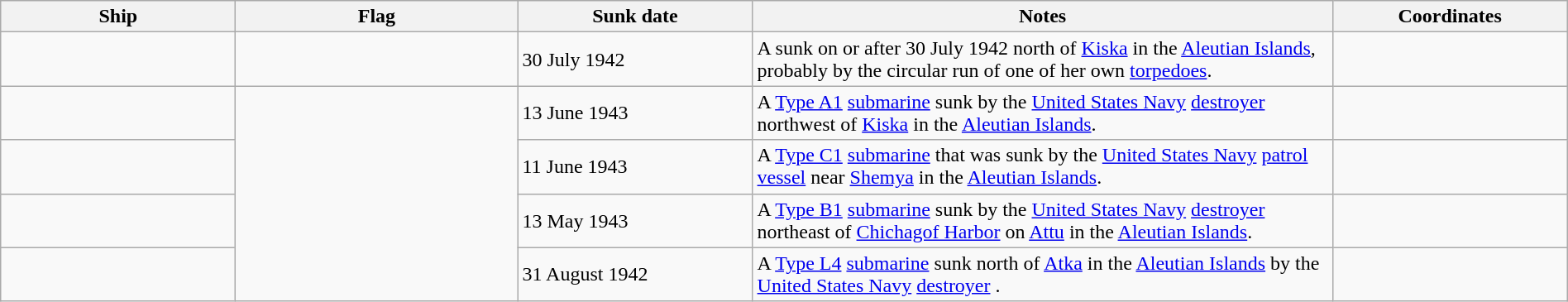<table class="wikitable sortable" style="width:100%" |>
<tr>
<th width="15%">Ship</th>
<th width="18%">Flag</th>
<th width="15%" align="right">Sunk date</th>
<th width="37%">Notes</th>
<th width="15%">Coordinates</th>
</tr>
<tr>
<td scope="row" data-sort-value="Grunion"></td>
<td></td>
<td>30 July 1942</td>
<td>A  sunk on or after 30 July 1942 north of <a href='#'>Kiska</a> in the <a href='#'>Aleutian Islands</a>, probably by the circular run of one of her own <a href='#'>torpedoes</a>.</td>
<td></td>
</tr>
<tr>
<td scope="row" data-sort-value="I-9"></td>
<td rowspan="4"></td>
<td>13 June 1943</td>
<td>A <a href='#'>Type A1</a> <a href='#'>submarine</a> sunk by the <a href='#'>United States Navy</a> <a href='#'>destroyer</a>  northwest of <a href='#'>Kiska</a> in the <a href='#'>Aleutian Islands</a>.</td>
<td></td>
</tr>
<tr>
<td scope="row" data-sort-value="I-24"></td>
<td>11 June 1943</td>
<td>A <a href='#'>Type C1</a> <a href='#'>submarine</a> that was sunk by the <a href='#'>United States Navy</a> <a href='#'>patrol vessel</a>  near <a href='#'>Shemya</a> in the <a href='#'>Aleutian Islands</a>.</td>
<td></td>
</tr>
<tr>
<td scope="row" data-sort-value="I-31"></td>
<td>13 May 1943</td>
<td>A <a href='#'>Type B1</a> <a href='#'>submarine</a> sunk by the <a href='#'>United States Navy</a> <a href='#'>destroyer</a>   northeast of <a href='#'>Chichagof Harbor</a> on <a href='#'>Attu</a> in the <a href='#'>Aleutian Islands</a>.</td>
<td></td>
</tr>
<tr>
<td scope="row" data-sort-value="Ro-61"></td>
<td>31 August 1942</td>
<td>A <a href='#'>Type L4</a> <a href='#'>submarine</a> sunk north of <a href='#'>Atka</a> in the <a href='#'>Aleutian Islands</a> by the <a href='#'>United States Navy</a> <a href='#'>destroyer</a> .</td>
<td></td>
</tr>
</table>
